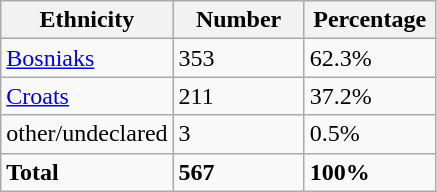<table class="wikitable">
<tr>
<th width="100px">Ethnicity</th>
<th width="80px">Number</th>
<th width="80px">Percentage</th>
</tr>
<tr>
<td><a href='#'>Bosniaks</a></td>
<td>353</td>
<td>62.3%</td>
</tr>
<tr>
<td><a href='#'>Croats</a></td>
<td>211</td>
<td>37.2%</td>
</tr>
<tr>
<td>other/undeclared</td>
<td>3</td>
<td>0.5%</td>
</tr>
<tr>
<td><strong>Total</strong></td>
<td><strong>567</strong></td>
<td><strong>100%</strong></td>
</tr>
</table>
